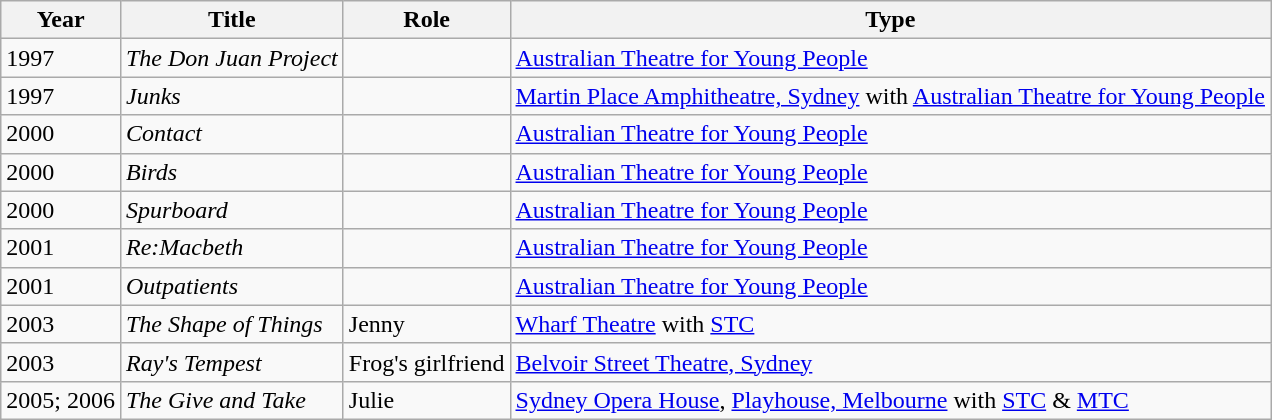<table class="wikitable">
<tr>
<th>Year</th>
<th>Title</th>
<th>Role</th>
<th>Type</th>
</tr>
<tr>
<td>1997</td>
<td><em>The Don Juan Project</em></td>
<td></td>
<td><a href='#'>Australian Theatre for Young People</a></td>
</tr>
<tr>
<td>1997</td>
<td><em>Junks</em></td>
<td></td>
<td><a href='#'>Martin Place Amphitheatre, Sydney</a> with <a href='#'>Australian Theatre for Young People</a></td>
</tr>
<tr>
<td>2000</td>
<td><em>Contact</em></td>
<td></td>
<td><a href='#'>Australian Theatre for Young People</a></td>
</tr>
<tr>
<td>2000</td>
<td><em>Birds</em></td>
<td></td>
<td><a href='#'>Australian Theatre for Young People</a></td>
</tr>
<tr>
<td>2000</td>
<td><em>Spurboard</em></td>
<td></td>
<td><a href='#'>Australian Theatre for Young People</a></td>
</tr>
<tr>
<td>2001</td>
<td><em>Re:Macbeth</em></td>
<td></td>
<td><a href='#'>Australian Theatre for Young People</a></td>
</tr>
<tr>
<td>2001</td>
<td><em>Outpatients</em></td>
<td></td>
<td><a href='#'>Australian Theatre for Young People</a></td>
</tr>
<tr>
<td>2003</td>
<td><em>The Shape of Things</em></td>
<td>Jenny</td>
<td><a href='#'>Wharf Theatre</a> with <a href='#'>STC</a></td>
</tr>
<tr>
<td>2003</td>
<td><em>Ray's Tempest</em></td>
<td>Frog's girlfriend</td>
<td><a href='#'>Belvoir Street Theatre, Sydney</a></td>
</tr>
<tr>
<td>2005; 2006</td>
<td><em>The Give and Take</em></td>
<td>Julie</td>
<td><a href='#'>Sydney Opera House</a>, <a href='#'>Playhouse, Melbourne</a> with <a href='#'>STC</a> & <a href='#'>MTC</a></td>
</tr>
</table>
